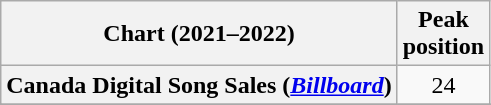<table class="wikitable sortable plainrowheaders" style="text-align:center">
<tr>
<th scope="col">Chart (2021–2022)</th>
<th scope="col">Peak<br>position</th>
</tr>
<tr>
<th scope="row">Canada Digital Song Sales (<em><a href='#'>Billboard</a></em>)</th>
<td>24</td>
</tr>
<tr>
</tr>
<tr>
</tr>
<tr>
</tr>
</table>
